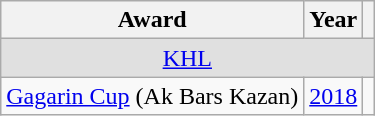<table class="wikitable">
<tr>
<th>Award</th>
<th>Year</th>
<th></th>
</tr>
<tr ALIGN="center" bgcolor="#e0e0e0">
<td colspan="3"><a href='#'>KHL</a></td>
</tr>
<tr>
<td><a href='#'>Gagarin Cup</a> (Ak Bars Kazan)</td>
<td><a href='#'>2018</a></td>
<td></td>
</tr>
</table>
